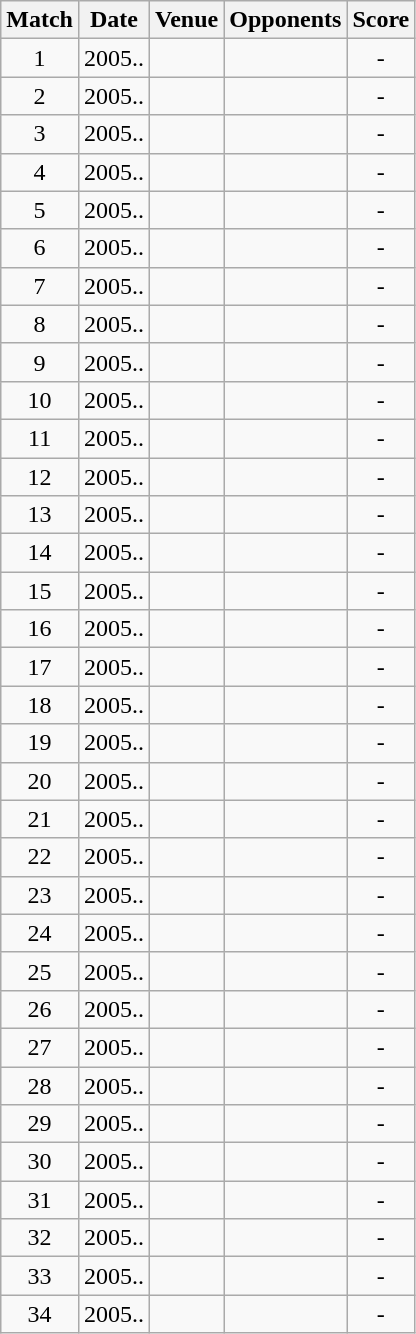<table class="wikitable" style="text-align:center;">
<tr>
<th>Match</th>
<th>Date</th>
<th>Venue</th>
<th>Opponents</th>
<th>Score</th>
</tr>
<tr>
<td>1</td>
<td>2005..</td>
<td><a href='#'></a></td>
<td><a href='#'></a></td>
<td>-</td>
</tr>
<tr>
<td>2</td>
<td>2005..</td>
<td><a href='#'></a></td>
<td><a href='#'></a></td>
<td>-</td>
</tr>
<tr>
<td>3</td>
<td>2005..</td>
<td><a href='#'></a></td>
<td><a href='#'></a></td>
<td>-</td>
</tr>
<tr>
<td>4</td>
<td>2005..</td>
<td><a href='#'></a></td>
<td><a href='#'></a></td>
<td>-</td>
</tr>
<tr>
<td>5</td>
<td>2005..</td>
<td><a href='#'></a></td>
<td><a href='#'></a></td>
<td>-</td>
</tr>
<tr>
<td>6</td>
<td>2005..</td>
<td><a href='#'></a></td>
<td><a href='#'></a></td>
<td>-</td>
</tr>
<tr>
<td>7</td>
<td>2005..</td>
<td><a href='#'></a></td>
<td><a href='#'></a></td>
<td>-</td>
</tr>
<tr>
<td>8</td>
<td>2005..</td>
<td><a href='#'></a></td>
<td><a href='#'></a></td>
<td>-</td>
</tr>
<tr>
<td>9</td>
<td>2005..</td>
<td><a href='#'></a></td>
<td><a href='#'></a></td>
<td>-</td>
</tr>
<tr>
<td>10</td>
<td>2005..</td>
<td><a href='#'></a></td>
<td><a href='#'></a></td>
<td>-</td>
</tr>
<tr>
<td>11</td>
<td>2005..</td>
<td><a href='#'></a></td>
<td><a href='#'></a></td>
<td>-</td>
</tr>
<tr>
<td>12</td>
<td>2005..</td>
<td><a href='#'></a></td>
<td><a href='#'></a></td>
<td>-</td>
</tr>
<tr>
<td>13</td>
<td>2005..</td>
<td><a href='#'></a></td>
<td><a href='#'></a></td>
<td>-</td>
</tr>
<tr>
<td>14</td>
<td>2005..</td>
<td><a href='#'></a></td>
<td><a href='#'></a></td>
<td>-</td>
</tr>
<tr>
<td>15</td>
<td>2005..</td>
<td><a href='#'></a></td>
<td><a href='#'></a></td>
<td>-</td>
</tr>
<tr>
<td>16</td>
<td>2005..</td>
<td><a href='#'></a></td>
<td><a href='#'></a></td>
<td>-</td>
</tr>
<tr>
<td>17</td>
<td>2005..</td>
<td><a href='#'></a></td>
<td><a href='#'></a></td>
<td>-</td>
</tr>
<tr>
<td>18</td>
<td>2005..</td>
<td><a href='#'></a></td>
<td><a href='#'></a></td>
<td>-</td>
</tr>
<tr>
<td>19</td>
<td>2005..</td>
<td><a href='#'></a></td>
<td><a href='#'></a></td>
<td>-</td>
</tr>
<tr>
<td>20</td>
<td>2005..</td>
<td><a href='#'></a></td>
<td><a href='#'></a></td>
<td>-</td>
</tr>
<tr>
<td>21</td>
<td>2005..</td>
<td><a href='#'></a></td>
<td><a href='#'></a></td>
<td>-</td>
</tr>
<tr>
<td>22</td>
<td>2005..</td>
<td><a href='#'></a></td>
<td><a href='#'></a></td>
<td>-</td>
</tr>
<tr>
<td>23</td>
<td>2005..</td>
<td><a href='#'></a></td>
<td><a href='#'></a></td>
<td>-</td>
</tr>
<tr>
<td>24</td>
<td>2005..</td>
<td><a href='#'></a></td>
<td><a href='#'></a></td>
<td>-</td>
</tr>
<tr>
<td>25</td>
<td>2005..</td>
<td><a href='#'></a></td>
<td><a href='#'></a></td>
<td>-</td>
</tr>
<tr>
<td>26</td>
<td>2005..</td>
<td><a href='#'></a></td>
<td><a href='#'></a></td>
<td>-</td>
</tr>
<tr>
<td>27</td>
<td>2005..</td>
<td><a href='#'></a></td>
<td><a href='#'></a></td>
<td>-</td>
</tr>
<tr>
<td>28</td>
<td>2005..</td>
<td><a href='#'></a></td>
<td><a href='#'></a></td>
<td>-</td>
</tr>
<tr>
<td>29</td>
<td>2005..</td>
<td><a href='#'></a></td>
<td><a href='#'></a></td>
<td>-</td>
</tr>
<tr>
<td>30</td>
<td>2005..</td>
<td><a href='#'></a></td>
<td><a href='#'></a></td>
<td>-</td>
</tr>
<tr>
<td>31</td>
<td>2005..</td>
<td><a href='#'></a></td>
<td><a href='#'></a></td>
<td>-</td>
</tr>
<tr>
<td>32</td>
<td>2005..</td>
<td><a href='#'></a></td>
<td><a href='#'></a></td>
<td>-</td>
</tr>
<tr>
<td>33</td>
<td>2005..</td>
<td><a href='#'></a></td>
<td><a href='#'></a></td>
<td>-</td>
</tr>
<tr>
<td>34</td>
<td>2005..</td>
<td><a href='#'></a></td>
<td><a href='#'></a></td>
<td>-</td>
</tr>
</table>
